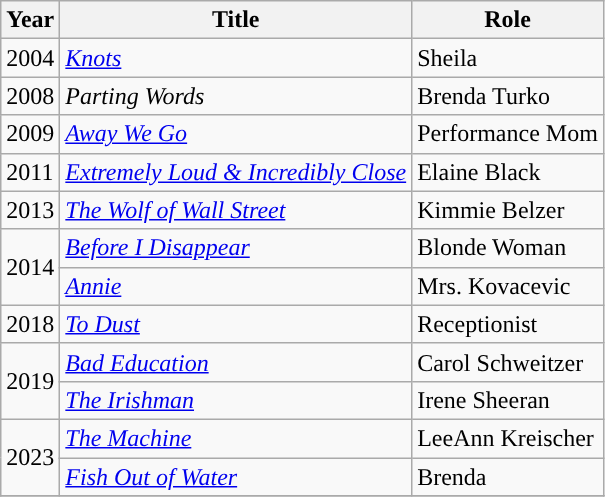<table class="wikitable sortable">
<tr>
<th>Year</th>
<th>Title</th>
<th>Role</th>
</tr>
<tr>
<td>2004</td>
<td style="text-align:left;"><em><a href='#'>Knots</a></em></td>
<td style="text-align:left;">Sheila</td>
</tr>
<tr>
<td>2008</td>
<td style="text-align:left;"><em>Parting Words</em></td>
<td style="text-align:left;">Brenda Turko</td>
</tr>
<tr>
<td>2009</td>
<td style="text-align:left;"><em><a href='#'>Away We Go</a></em></td>
<td style="text-align:left;">Performance Mom</td>
</tr>
<tr>
<td>2011</td>
<td style="text-align:left;"><em><a href='#'>Extremely Loud & Incredibly Close</a></em></td>
<td style="text-align:left;">Elaine Black</td>
</tr>
<tr>
<td>2013</td>
<td style="text-align:left;"><em><a href='#'>The Wolf of Wall Street</a></em></td>
<td style="text-align:left;">Kimmie Belzer</td>
</tr>
<tr>
<td rowspan=2>2014</td>
<td style="text-align:left;"><em><a href='#'>Before I Disappear</a></em></td>
<td style="text-align:left;">Blonde Woman</td>
</tr>
<tr>
<td style="text-align:left;"><em><a href='#'>Annie</a></em></td>
<td style="text-align:left;">Mrs. Kovacevic</td>
</tr>
<tr>
<td>2018</td>
<td style="text-align:left;"><em><a href='#'>To Dust</a></em></td>
<td style="text-align:left;">Receptionist</td>
</tr>
<tr>
<td rowspan=2>2019</td>
<td style="text-align:left;"><em><a href='#'>Bad Education</a></em></td>
<td style="text-align:left;">Carol Schweitzer</td>
</tr>
<tr>
<td style="text-align:left;"><em><a href='#'>The Irishman</a></em></td>
<td style="text-align:left;">Irene Sheeran</td>
</tr>
<tr>
<td rowspan=2>2023</td>
<td style="text-align:left;"><em><a href='#'>The Machine</a></em></td>
<td style="text-align:left;">LeeAnn Kreischer</td>
</tr>
<tr>
<td style="text-align:left;"><em><a href='#'>Fish Out of Water</a></em></td>
<td style="text-align:left;">Brenda</td>
</tr>
<tr>
</tr>
</table>
